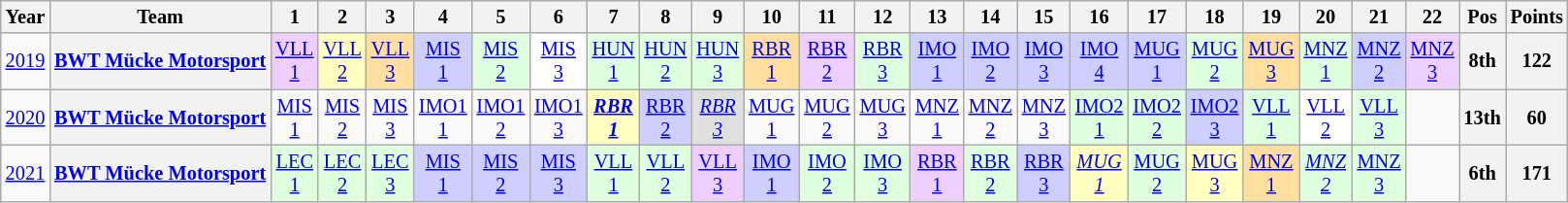<table class="wikitable" style="text-align:center; font-size:85%">
<tr>
<th>Year</th>
<th>Team</th>
<th>1</th>
<th>2</th>
<th>3</th>
<th>4</th>
<th>5</th>
<th>6</th>
<th>7</th>
<th>8</th>
<th>9</th>
<th>10</th>
<th>11</th>
<th>12</th>
<th>13</th>
<th>14</th>
<th>15</th>
<th>16</th>
<th>17</th>
<th>18</th>
<th>19</th>
<th>20</th>
<th>21</th>
<th>22</th>
<th>Pos</th>
<th>Points</th>
</tr>
<tr>
<td><a href='#'>2019</a></td>
<th nowrap><a href='#'>BWT Mücke Motorsport</a></th>
<td style="background:#EFCFFF;"><a href='#'>VLL<br>1</a><br></td>
<td style="background:#FFFFBF;"><a href='#'>VLL<br>2</a><br></td>
<td style="background:#FFDF9F;"><a href='#'>VLL<br>3</a><br></td>
<td style="background:#CFCFFF;"><a href='#'>MIS<br>1</a><br></td>
<td style="background:#DFFFDF;"><a href='#'>MIS<br>2</a><br></td>
<td style="background:#FFFFFF;"><a href='#'>MIS<br>3</a><br></td>
<td style="background:#DFFFDF;"><a href='#'>HUN<br>1</a><br></td>
<td style="background:#DFFFDF;"><a href='#'>HUN<br>2</a><br></td>
<td style="background:#DFFFDF;"><a href='#'>HUN<br>3</a><br></td>
<td style="background:#FFDF9F;"><a href='#'>RBR<br>1</a><br></td>
<td style="background:#EFCFFF;"><a href='#'>RBR<br>2</a><br></td>
<td style="background:#DFFFDF;"><a href='#'>RBR<br>3</a><br></td>
<td style="background:#CFCFFF;"><a href='#'>IMO<br>1</a><br></td>
<td style="background:#CFCFFF;"><a href='#'>IMO<br>2</a><br></td>
<td style="background:#CFCFFF;"><a href='#'>IMO<br>3</a><br></td>
<td style="background:#CFCFFF;"><a href='#'>IMO<br>4</a><br></td>
<td style="background:#CFCFFF;"><a href='#'>MUG<br>1</a><br></td>
<td style="background:#DFFFDF;"><a href='#'>MUG<br>2</a><br></td>
<td style="background:#FFDF9F;"><a href='#'>MUG<br>3</a><br></td>
<td style="background:#DFFFDF;"><a href='#'>MNZ<br>1</a><br></td>
<td style="background:#CFCFFF;"><a href='#'>MNZ<br>2</a><br></td>
<td style="background:#EFCFFF;"><a href='#'>MNZ<br>3</a><br></td>
<th>8th</th>
<th>122</th>
</tr>
<tr>
<td><a href='#'>2020</a></td>
<th nowrap><a href='#'>BWT Mücke Motorsport</a></th>
<td><a href='#'>MIS<br>1</a></td>
<td><a href='#'>MIS<br>2</a></td>
<td><a href='#'>MIS<br>3</a></td>
<td><a href='#'>IMO1<br>1</a></td>
<td><a href='#'>IMO1<br>2</a></td>
<td><a href='#'>IMO1<br>3</a></td>
<td style="background:#FFFFBF;"><strong><em><a href='#'>RBR<br>1</a></em></strong><br></td>
<td style="background:#CFCFFF;"><a href='#'>RBR<br>2</a><br></td>
<td style="background:#DFDFDF;"><em><a href='#'>RBR<br>3</a></em><br></td>
<td><a href='#'>MUG<br>1</a></td>
<td><a href='#'>MUG<br>2</a></td>
<td><a href='#'>MUG<br>3</a></td>
<td><a href='#'>MNZ<br>1</a></td>
<td><a href='#'>MNZ<br>2</a></td>
<td><a href='#'>MNZ<br>3</a></td>
<td style="background:#DFFFDF;"><a href='#'>IMO2<br>1</a><br></td>
<td style="background:#DFFFDF;"><a href='#'>IMO2<br>2</a><br></td>
<td style="background:#CFCFFF;"><a href='#'>IMO2<br>3</a><br></td>
<td style="background:#DFFFDF;"><a href='#'>VLL<br>1</a><br></td>
<td style="background:#FFFFFF;"><a href='#'>VLL<br>2</a><br></td>
<td style="background:#DFFFDF;"><a href='#'>VLL<br>3</a><br></td>
<td></td>
<th>13th</th>
<th>60</th>
</tr>
<tr>
<td><a href='#'>2021</a></td>
<th nowrap><a href='#'>BWT Mücke Motorsport</a></th>
<td style="background:#DFFFDF;"><a href='#'>LEC<br>1</a><br></td>
<td style="background:#DFFFDF;"><a href='#'>LEC<br>2</a><br></td>
<td style="background:#DFFFDF;"><a href='#'>LEC<br>3</a><br></td>
<td style="background:#CFCFFF;"><a href='#'>MIS<br>1</a><br></td>
<td style="background:#CFCFFF;"><a href='#'>MIS<br>2</a><br></td>
<td style="background:#CFCFFF;"><a href='#'>MIS<br>3</a><br></td>
<td style="background:#DFFFDF;"><a href='#'>VLL<br>1</a><br></td>
<td style="background:#DFFFDF;"><a href='#'>VLL<br>2</a><br></td>
<td style="background:#EFCFFF;"><a href='#'>VLL<br>3</a><br></td>
<td style="background:#CFCFFF;"><a href='#'>IMO<br>1</a><br></td>
<td style="background:#DFFFDF;"><a href='#'>IMO<br>2</a><br></td>
<td style="background:#DFFFDF;"><a href='#'>IMO<br>3</a><br></td>
<td style="background:#EFCFFF;"><a href='#'>RBR<br>1</a><br></td>
<td style="background:#DFFFDF;"><a href='#'>RBR<br>2</a><br></td>
<td style="background:#CFCFFF;"><a href='#'>RBR<br>3</a><br></td>
<td style="background:#FFFFBF;"><em><a href='#'>MUG<br>1</a></em><br></td>
<td style="background:#DFFFDF;"><a href='#'>MUG<br>2</a><br></td>
<td style="background:#FFFFBF;"><a href='#'>MUG<br>3</a><br></td>
<td style="background:#FFDF9F;"><a href='#'>MNZ<br>1</a><br></td>
<td style="background:#DFFFDF;"><em><a href='#'>MNZ<br>2</a></em><br></td>
<td style="background:#DFFFDF;"><a href='#'>MNZ<br>3</a><br></td>
<td></td>
<th>6th</th>
<th>171</th>
</tr>
</table>
